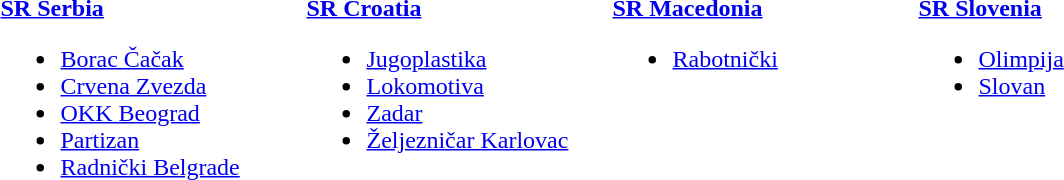<table>
<tr>
<td style="width:200px; vertical-align:top;"><strong> <a href='#'>SR Serbia</a></strong><br><ul><li><a href='#'>Borac Čačak</a></li><li><a href='#'>Crvena Zvezda</a></li><li><a href='#'>OKK Beograd</a></li><li><a href='#'>Partizan</a></li><li><a href='#'>Radnički Belgrade</a></li></ul></td>
<td style="width:200px; vertical-align:top;"><strong> <a href='#'>SR Croatia</a></strong><br><ul><li><a href='#'>Jugoplastika</a></li><li><a href='#'>Lokomotiva</a></li><li><a href='#'>Zadar</a></li><li><a href='#'>Željezničar Karlovac</a></li></ul></td>
<td style="width:200px; vertical-align:top;"><strong> <a href='#'>SR Macedonia</a></strong><br><ul><li><a href='#'>Rabotnički</a></li></ul></td>
<td style="width:200px; vertical-align:top;"><strong> <a href='#'>SR Slovenia</a></strong><br><ul><li><a href='#'>Olimpija</a></li><li><a href='#'>Slovan</a></li></ul></td>
</tr>
</table>
